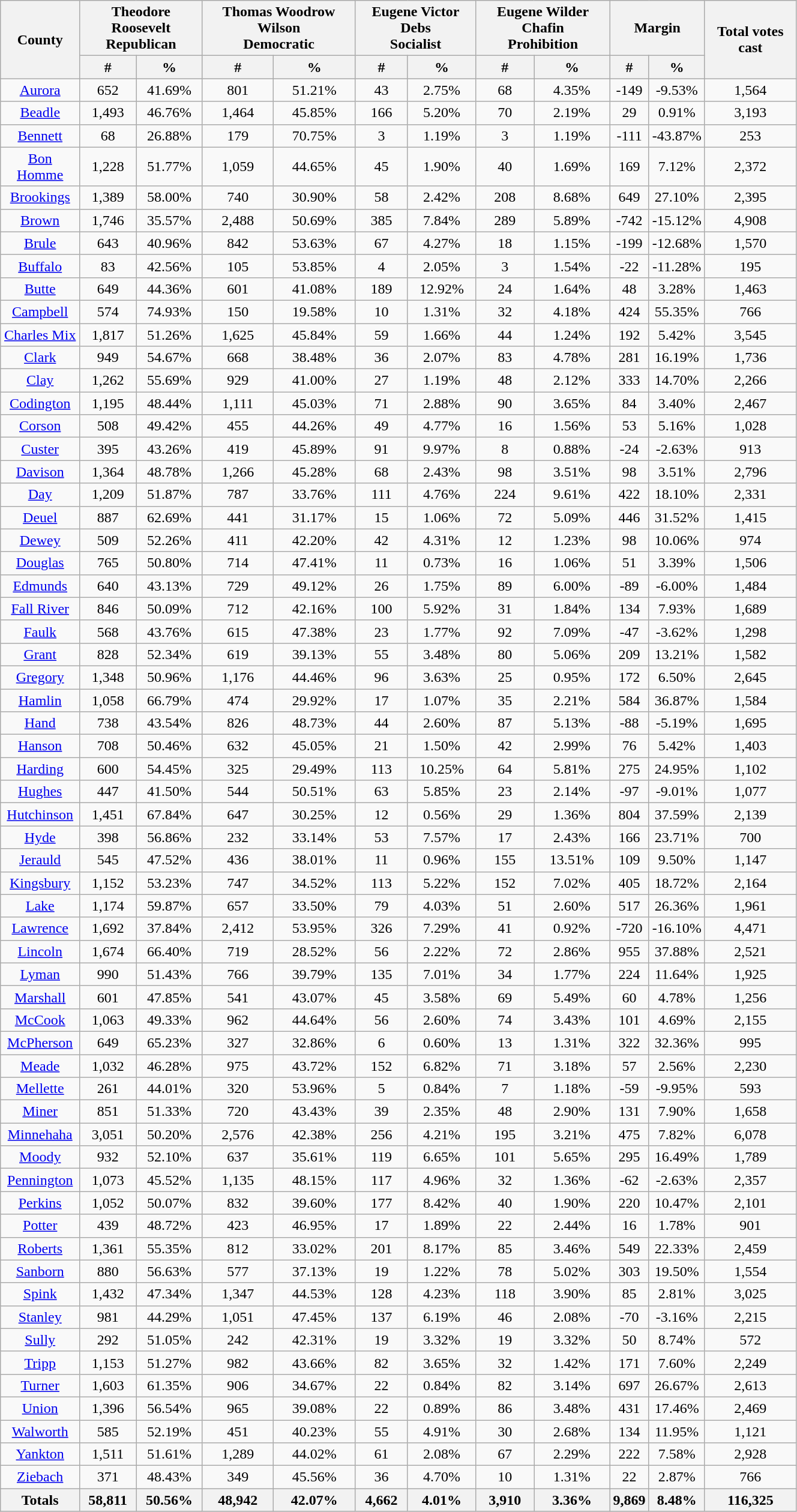<table width="70%" class="wikitable sortable">
<tr>
<th rowspan="2">County</th>
<th colspan="2">Theodore Roosevelt<br>Republican</th>
<th colspan="2">Thomas Woodrow Wilson<br>Democratic</th>
<th colspan="2">Eugene Victor Debs<br>Socialist</th>
<th colspan="2">Eugene Wilder Chafin<br>Prohibition</th>
<th colspan="2">Margin</th>
<th rowspan="2">Total votes cast</th>
</tr>
<tr bgcolor="lightgrey">
<th data-sort-type="number">#</th>
<th data-sort-type="number">%</th>
<th data-sort-type="number">#</th>
<th data-sort-type="number">%</th>
<th data-sort-type="number">#</th>
<th data-sort-type="number">%</th>
<th data-sort-type="number">#</th>
<th data-sort-type="number">%</th>
<th data-sort-type="number">#</th>
<th data-sort-type="number">%</th>
</tr>
<tr style="text-align:center;">
<td><a href='#'>Aurora</a></td>
<td>652</td>
<td>41.69%</td>
<td>801</td>
<td>51.21%</td>
<td>43</td>
<td>2.75%</td>
<td>68</td>
<td>4.35%</td>
<td>-149</td>
<td>-9.53%</td>
<td>1,564</td>
</tr>
<tr style="text-align:center;">
<td><a href='#'>Beadle</a></td>
<td>1,493</td>
<td>46.76%</td>
<td>1,464</td>
<td>45.85%</td>
<td>166</td>
<td>5.20%</td>
<td>70</td>
<td>2.19%</td>
<td>29</td>
<td>0.91%</td>
<td>3,193</td>
</tr>
<tr style="text-align:center;">
<td><a href='#'>Bennett</a></td>
<td>68</td>
<td>26.88%</td>
<td>179</td>
<td>70.75%</td>
<td>3</td>
<td>1.19%</td>
<td>3</td>
<td>1.19%</td>
<td>-111</td>
<td>-43.87%</td>
<td>253</td>
</tr>
<tr style="text-align:center;">
<td><a href='#'>Bon Homme</a></td>
<td>1,228</td>
<td>51.77%</td>
<td>1,059</td>
<td>44.65%</td>
<td>45</td>
<td>1.90%</td>
<td>40</td>
<td>1.69%</td>
<td>169</td>
<td>7.12%</td>
<td>2,372</td>
</tr>
<tr style="text-align:center;">
<td><a href='#'>Brookings</a></td>
<td>1,389</td>
<td>58.00%</td>
<td>740</td>
<td>30.90%</td>
<td>58</td>
<td>2.42%</td>
<td>208</td>
<td>8.68%</td>
<td>649</td>
<td>27.10%</td>
<td>2,395</td>
</tr>
<tr style="text-align:center;">
<td><a href='#'>Brown</a></td>
<td>1,746</td>
<td>35.57%</td>
<td>2,488</td>
<td>50.69%</td>
<td>385</td>
<td>7.84%</td>
<td>289</td>
<td>5.89%</td>
<td>-742</td>
<td>-15.12%</td>
<td>4,908</td>
</tr>
<tr style="text-align:center;">
<td><a href='#'>Brule</a></td>
<td>643</td>
<td>40.96%</td>
<td>842</td>
<td>53.63%</td>
<td>67</td>
<td>4.27%</td>
<td>18</td>
<td>1.15%</td>
<td>-199</td>
<td>-12.68%</td>
<td>1,570</td>
</tr>
<tr style="text-align:center;">
<td><a href='#'>Buffalo</a></td>
<td>83</td>
<td>42.56%</td>
<td>105</td>
<td>53.85%</td>
<td>4</td>
<td>2.05%</td>
<td>3</td>
<td>1.54%</td>
<td>-22</td>
<td>-11.28%</td>
<td>195</td>
</tr>
<tr style="text-align:center;">
<td><a href='#'>Butte</a></td>
<td>649</td>
<td>44.36%</td>
<td>601</td>
<td>41.08%</td>
<td>189</td>
<td>12.92%</td>
<td>24</td>
<td>1.64%</td>
<td>48</td>
<td>3.28%</td>
<td>1,463</td>
</tr>
<tr style="text-align:center;">
<td><a href='#'>Campbell</a></td>
<td>574</td>
<td>74.93%</td>
<td>150</td>
<td>19.58%</td>
<td>10</td>
<td>1.31%</td>
<td>32</td>
<td>4.18%</td>
<td>424</td>
<td>55.35%</td>
<td>766</td>
</tr>
<tr style="text-align:center;">
<td><a href='#'>Charles Mix</a></td>
<td>1,817</td>
<td>51.26%</td>
<td>1,625</td>
<td>45.84%</td>
<td>59</td>
<td>1.66%</td>
<td>44</td>
<td>1.24%</td>
<td>192</td>
<td>5.42%</td>
<td>3,545</td>
</tr>
<tr style="text-align:center;">
<td><a href='#'>Clark</a></td>
<td>949</td>
<td>54.67%</td>
<td>668</td>
<td>38.48%</td>
<td>36</td>
<td>2.07%</td>
<td>83</td>
<td>4.78%</td>
<td>281</td>
<td>16.19%</td>
<td>1,736</td>
</tr>
<tr style="text-align:center;">
<td><a href='#'>Clay</a></td>
<td>1,262</td>
<td>55.69%</td>
<td>929</td>
<td>41.00%</td>
<td>27</td>
<td>1.19%</td>
<td>48</td>
<td>2.12%</td>
<td>333</td>
<td>14.70%</td>
<td>2,266</td>
</tr>
<tr style="text-align:center;">
<td><a href='#'>Codington</a></td>
<td>1,195</td>
<td>48.44%</td>
<td>1,111</td>
<td>45.03%</td>
<td>71</td>
<td>2.88%</td>
<td>90</td>
<td>3.65%</td>
<td>84</td>
<td>3.40%</td>
<td>2,467</td>
</tr>
<tr style="text-align:center;">
<td><a href='#'>Corson</a></td>
<td>508</td>
<td>49.42%</td>
<td>455</td>
<td>44.26%</td>
<td>49</td>
<td>4.77%</td>
<td>16</td>
<td>1.56%</td>
<td>53</td>
<td>5.16%</td>
<td>1,028</td>
</tr>
<tr style="text-align:center;">
<td><a href='#'>Custer</a></td>
<td>395</td>
<td>43.26%</td>
<td>419</td>
<td>45.89%</td>
<td>91</td>
<td>9.97%</td>
<td>8</td>
<td>0.88%</td>
<td>-24</td>
<td>-2.63%</td>
<td>913</td>
</tr>
<tr style="text-align:center;">
<td><a href='#'>Davison</a></td>
<td>1,364</td>
<td>48.78%</td>
<td>1,266</td>
<td>45.28%</td>
<td>68</td>
<td>2.43%</td>
<td>98</td>
<td>3.51%</td>
<td>98</td>
<td>3.51%</td>
<td>2,796</td>
</tr>
<tr style="text-align:center;">
<td><a href='#'>Day</a></td>
<td>1,209</td>
<td>51.87%</td>
<td>787</td>
<td>33.76%</td>
<td>111</td>
<td>4.76%</td>
<td>224</td>
<td>9.61%</td>
<td>422</td>
<td>18.10%</td>
<td>2,331</td>
</tr>
<tr style="text-align:center;">
<td><a href='#'>Deuel</a></td>
<td>887</td>
<td>62.69%</td>
<td>441</td>
<td>31.17%</td>
<td>15</td>
<td>1.06%</td>
<td>72</td>
<td>5.09%</td>
<td>446</td>
<td>31.52%</td>
<td>1,415</td>
</tr>
<tr style="text-align:center;">
<td><a href='#'>Dewey</a></td>
<td>509</td>
<td>52.26%</td>
<td>411</td>
<td>42.20%</td>
<td>42</td>
<td>4.31%</td>
<td>12</td>
<td>1.23%</td>
<td>98</td>
<td>10.06%</td>
<td>974</td>
</tr>
<tr style="text-align:center;">
<td><a href='#'>Douglas</a></td>
<td>765</td>
<td>50.80%</td>
<td>714</td>
<td>47.41%</td>
<td>11</td>
<td>0.73%</td>
<td>16</td>
<td>1.06%</td>
<td>51</td>
<td>3.39%</td>
<td>1,506</td>
</tr>
<tr style="text-align:center;">
<td><a href='#'>Edmunds</a></td>
<td>640</td>
<td>43.13%</td>
<td>729</td>
<td>49.12%</td>
<td>26</td>
<td>1.75%</td>
<td>89</td>
<td>6.00%</td>
<td>-89</td>
<td>-6.00%</td>
<td>1,484</td>
</tr>
<tr style="text-align:center;">
<td><a href='#'>Fall River</a></td>
<td>846</td>
<td>50.09%</td>
<td>712</td>
<td>42.16%</td>
<td>100</td>
<td>5.92%</td>
<td>31</td>
<td>1.84%</td>
<td>134</td>
<td>7.93%</td>
<td>1,689</td>
</tr>
<tr style="text-align:center;">
<td><a href='#'>Faulk</a></td>
<td>568</td>
<td>43.76%</td>
<td>615</td>
<td>47.38%</td>
<td>23</td>
<td>1.77%</td>
<td>92</td>
<td>7.09%</td>
<td>-47</td>
<td>-3.62%</td>
<td>1,298</td>
</tr>
<tr style="text-align:center;">
<td><a href='#'>Grant</a></td>
<td>828</td>
<td>52.34%</td>
<td>619</td>
<td>39.13%</td>
<td>55</td>
<td>3.48%</td>
<td>80</td>
<td>5.06%</td>
<td>209</td>
<td>13.21%</td>
<td>1,582</td>
</tr>
<tr style="text-align:center;">
<td><a href='#'>Gregory</a></td>
<td>1,348</td>
<td>50.96%</td>
<td>1,176</td>
<td>44.46%</td>
<td>96</td>
<td>3.63%</td>
<td>25</td>
<td>0.95%</td>
<td>172</td>
<td>6.50%</td>
<td>2,645</td>
</tr>
<tr style="text-align:center;">
<td><a href='#'>Hamlin</a></td>
<td>1,058</td>
<td>66.79%</td>
<td>474</td>
<td>29.92%</td>
<td>17</td>
<td>1.07%</td>
<td>35</td>
<td>2.21%</td>
<td>584</td>
<td>36.87%</td>
<td>1,584</td>
</tr>
<tr style="text-align:center;">
<td><a href='#'>Hand</a></td>
<td>738</td>
<td>43.54%</td>
<td>826</td>
<td>48.73%</td>
<td>44</td>
<td>2.60%</td>
<td>87</td>
<td>5.13%</td>
<td>-88</td>
<td>-5.19%</td>
<td>1,695</td>
</tr>
<tr style="text-align:center;">
<td><a href='#'>Hanson</a></td>
<td>708</td>
<td>50.46%</td>
<td>632</td>
<td>45.05%</td>
<td>21</td>
<td>1.50%</td>
<td>42</td>
<td>2.99%</td>
<td>76</td>
<td>5.42%</td>
<td>1,403</td>
</tr>
<tr style="text-align:center;">
<td><a href='#'>Harding</a></td>
<td>600</td>
<td>54.45%</td>
<td>325</td>
<td>29.49%</td>
<td>113</td>
<td>10.25%</td>
<td>64</td>
<td>5.81%</td>
<td>275</td>
<td>24.95%</td>
<td>1,102</td>
</tr>
<tr style="text-align:center;">
<td><a href='#'>Hughes</a></td>
<td>447</td>
<td>41.50%</td>
<td>544</td>
<td>50.51%</td>
<td>63</td>
<td>5.85%</td>
<td>23</td>
<td>2.14%</td>
<td>-97</td>
<td>-9.01%</td>
<td>1,077</td>
</tr>
<tr style="text-align:center;">
<td><a href='#'>Hutchinson</a></td>
<td>1,451</td>
<td>67.84%</td>
<td>647</td>
<td>30.25%</td>
<td>12</td>
<td>0.56%</td>
<td>29</td>
<td>1.36%</td>
<td>804</td>
<td>37.59%</td>
<td>2,139</td>
</tr>
<tr style="text-align:center;">
<td><a href='#'>Hyde</a></td>
<td>398</td>
<td>56.86%</td>
<td>232</td>
<td>33.14%</td>
<td>53</td>
<td>7.57%</td>
<td>17</td>
<td>2.43%</td>
<td>166</td>
<td>23.71%</td>
<td>700</td>
</tr>
<tr style="text-align:center;">
<td><a href='#'>Jerauld</a></td>
<td>545</td>
<td>47.52%</td>
<td>436</td>
<td>38.01%</td>
<td>11</td>
<td>0.96%</td>
<td>155</td>
<td>13.51%</td>
<td>109</td>
<td>9.50%</td>
<td>1,147</td>
</tr>
<tr style="text-align:center;">
<td><a href='#'>Kingsbury</a></td>
<td>1,152</td>
<td>53.23%</td>
<td>747</td>
<td>34.52%</td>
<td>113</td>
<td>5.22%</td>
<td>152</td>
<td>7.02%</td>
<td>405</td>
<td>18.72%</td>
<td>2,164</td>
</tr>
<tr style="text-align:center;">
<td><a href='#'>Lake</a></td>
<td>1,174</td>
<td>59.87%</td>
<td>657</td>
<td>33.50%</td>
<td>79</td>
<td>4.03%</td>
<td>51</td>
<td>2.60%</td>
<td>517</td>
<td>26.36%</td>
<td>1,961</td>
</tr>
<tr style="text-align:center;">
<td><a href='#'>Lawrence</a></td>
<td>1,692</td>
<td>37.84%</td>
<td>2,412</td>
<td>53.95%</td>
<td>326</td>
<td>7.29%</td>
<td>41</td>
<td>0.92%</td>
<td>-720</td>
<td>-16.10%</td>
<td>4,471</td>
</tr>
<tr style="text-align:center;">
<td><a href='#'>Lincoln</a></td>
<td>1,674</td>
<td>66.40%</td>
<td>719</td>
<td>28.52%</td>
<td>56</td>
<td>2.22%</td>
<td>72</td>
<td>2.86%</td>
<td>955</td>
<td>37.88%</td>
<td>2,521</td>
</tr>
<tr style="text-align:center;">
<td><a href='#'>Lyman</a></td>
<td>990</td>
<td>51.43%</td>
<td>766</td>
<td>39.79%</td>
<td>135</td>
<td>7.01%</td>
<td>34</td>
<td>1.77%</td>
<td>224</td>
<td>11.64%</td>
<td>1,925</td>
</tr>
<tr style="text-align:center;">
<td><a href='#'>Marshall</a></td>
<td>601</td>
<td>47.85%</td>
<td>541</td>
<td>43.07%</td>
<td>45</td>
<td>3.58%</td>
<td>69</td>
<td>5.49%</td>
<td>60</td>
<td>4.78%</td>
<td>1,256</td>
</tr>
<tr style="text-align:center;">
<td><a href='#'>McCook</a></td>
<td>1,063</td>
<td>49.33%</td>
<td>962</td>
<td>44.64%</td>
<td>56</td>
<td>2.60%</td>
<td>74</td>
<td>3.43%</td>
<td>101</td>
<td>4.69%</td>
<td>2,155</td>
</tr>
<tr style="text-align:center;">
<td><a href='#'>McPherson</a></td>
<td>649</td>
<td>65.23%</td>
<td>327</td>
<td>32.86%</td>
<td>6</td>
<td>0.60%</td>
<td>13</td>
<td>1.31%</td>
<td>322</td>
<td>32.36%</td>
<td>995</td>
</tr>
<tr style="text-align:center;">
<td><a href='#'>Meade</a></td>
<td>1,032</td>
<td>46.28%</td>
<td>975</td>
<td>43.72%</td>
<td>152</td>
<td>6.82%</td>
<td>71</td>
<td>3.18%</td>
<td>57</td>
<td>2.56%</td>
<td>2,230</td>
</tr>
<tr style="text-align:center;">
<td><a href='#'>Mellette</a></td>
<td>261</td>
<td>44.01%</td>
<td>320</td>
<td>53.96%</td>
<td>5</td>
<td>0.84%</td>
<td>7</td>
<td>1.18%</td>
<td>-59</td>
<td>-9.95%</td>
<td>593</td>
</tr>
<tr style="text-align:center;">
<td><a href='#'>Miner</a></td>
<td>851</td>
<td>51.33%</td>
<td>720</td>
<td>43.43%</td>
<td>39</td>
<td>2.35%</td>
<td>48</td>
<td>2.90%</td>
<td>131</td>
<td>7.90%</td>
<td>1,658</td>
</tr>
<tr style="text-align:center;">
<td><a href='#'>Minnehaha</a></td>
<td>3,051</td>
<td>50.20%</td>
<td>2,576</td>
<td>42.38%</td>
<td>256</td>
<td>4.21%</td>
<td>195</td>
<td>3.21%</td>
<td>475</td>
<td>7.82%</td>
<td>6,078</td>
</tr>
<tr style="text-align:center;">
<td><a href='#'>Moody</a></td>
<td>932</td>
<td>52.10%</td>
<td>637</td>
<td>35.61%</td>
<td>119</td>
<td>6.65%</td>
<td>101</td>
<td>5.65%</td>
<td>295</td>
<td>16.49%</td>
<td>1,789</td>
</tr>
<tr style="text-align:center;">
<td><a href='#'>Pennington</a></td>
<td>1,073</td>
<td>45.52%</td>
<td>1,135</td>
<td>48.15%</td>
<td>117</td>
<td>4.96%</td>
<td>32</td>
<td>1.36%</td>
<td>-62</td>
<td>-2.63%</td>
<td>2,357</td>
</tr>
<tr style="text-align:center;">
<td><a href='#'>Perkins</a></td>
<td>1,052</td>
<td>50.07%</td>
<td>832</td>
<td>39.60%</td>
<td>177</td>
<td>8.42%</td>
<td>40</td>
<td>1.90%</td>
<td>220</td>
<td>10.47%</td>
<td>2,101</td>
</tr>
<tr style="text-align:center;">
<td><a href='#'>Potter</a></td>
<td>439</td>
<td>48.72%</td>
<td>423</td>
<td>46.95%</td>
<td>17</td>
<td>1.89%</td>
<td>22</td>
<td>2.44%</td>
<td>16</td>
<td>1.78%</td>
<td>901</td>
</tr>
<tr style="text-align:center;">
<td><a href='#'>Roberts</a></td>
<td>1,361</td>
<td>55.35%</td>
<td>812</td>
<td>33.02%</td>
<td>201</td>
<td>8.17%</td>
<td>85</td>
<td>3.46%</td>
<td>549</td>
<td>22.33%</td>
<td>2,459</td>
</tr>
<tr style="text-align:center;">
<td><a href='#'>Sanborn</a></td>
<td>880</td>
<td>56.63%</td>
<td>577</td>
<td>37.13%</td>
<td>19</td>
<td>1.22%</td>
<td>78</td>
<td>5.02%</td>
<td>303</td>
<td>19.50%</td>
<td>1,554</td>
</tr>
<tr style="text-align:center;">
<td><a href='#'>Spink</a></td>
<td>1,432</td>
<td>47.34%</td>
<td>1,347</td>
<td>44.53%</td>
<td>128</td>
<td>4.23%</td>
<td>118</td>
<td>3.90%</td>
<td>85</td>
<td>2.81%</td>
<td>3,025</td>
</tr>
<tr style="text-align:center;">
<td><a href='#'>Stanley</a></td>
<td>981</td>
<td>44.29%</td>
<td>1,051</td>
<td>47.45%</td>
<td>137</td>
<td>6.19%</td>
<td>46</td>
<td>2.08%</td>
<td>-70</td>
<td>-3.16%</td>
<td>2,215</td>
</tr>
<tr style="text-align:center;">
<td><a href='#'>Sully</a></td>
<td>292</td>
<td>51.05%</td>
<td>242</td>
<td>42.31%</td>
<td>19</td>
<td>3.32%</td>
<td>19</td>
<td>3.32%</td>
<td>50</td>
<td>8.74%</td>
<td>572</td>
</tr>
<tr style="text-align:center;">
<td><a href='#'>Tripp</a></td>
<td>1,153</td>
<td>51.27%</td>
<td>982</td>
<td>43.66%</td>
<td>82</td>
<td>3.65%</td>
<td>32</td>
<td>1.42%</td>
<td>171</td>
<td>7.60%</td>
<td>2,249</td>
</tr>
<tr style="text-align:center;">
<td><a href='#'>Turner</a></td>
<td>1,603</td>
<td>61.35%</td>
<td>906</td>
<td>34.67%</td>
<td>22</td>
<td>0.84%</td>
<td>82</td>
<td>3.14%</td>
<td>697</td>
<td>26.67%</td>
<td>2,613</td>
</tr>
<tr style="text-align:center;">
<td><a href='#'>Union</a></td>
<td>1,396</td>
<td>56.54%</td>
<td>965</td>
<td>39.08%</td>
<td>22</td>
<td>0.89%</td>
<td>86</td>
<td>3.48%</td>
<td>431</td>
<td>17.46%</td>
<td>2,469</td>
</tr>
<tr style="text-align:center;">
<td><a href='#'>Walworth</a></td>
<td>585</td>
<td>52.19%</td>
<td>451</td>
<td>40.23%</td>
<td>55</td>
<td>4.91%</td>
<td>30</td>
<td>2.68%</td>
<td>134</td>
<td>11.95%</td>
<td>1,121</td>
</tr>
<tr style="text-align:center;">
<td><a href='#'>Yankton</a></td>
<td>1,511</td>
<td>51.61%</td>
<td>1,289</td>
<td>44.02%</td>
<td>61</td>
<td>2.08%</td>
<td>67</td>
<td>2.29%</td>
<td>222</td>
<td>7.58%</td>
<td>2,928</td>
</tr>
<tr style="text-align:center;">
<td><a href='#'>Ziebach</a></td>
<td>371</td>
<td>48.43%</td>
<td>349</td>
<td>45.56%</td>
<td>36</td>
<td>4.70%</td>
<td>10</td>
<td>1.31%</td>
<td>22</td>
<td>2.87%</td>
<td>766</td>
</tr>
<tr style="text-align:center;">
<th>Totals</th>
<th>58,811</th>
<th>50.56%</th>
<th>48,942</th>
<th>42.07%</th>
<th>4,662</th>
<th>4.01%</th>
<th>3,910</th>
<th>3.36%</th>
<th>9,869</th>
<th>8.48%</th>
<th>116,325</th>
</tr>
</table>
